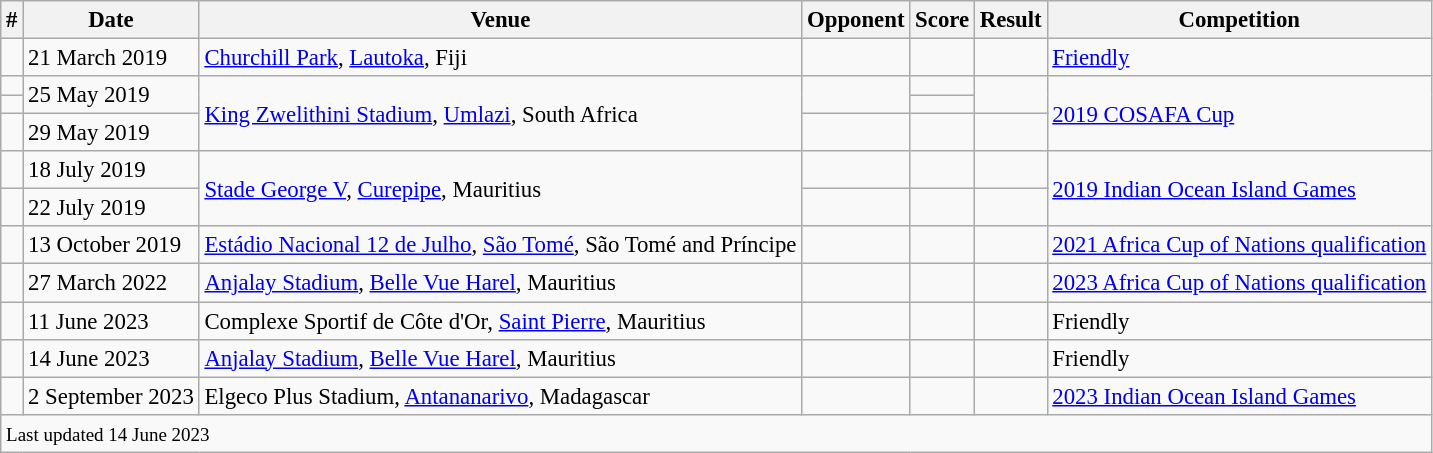<table class="wikitable" style="font-size:95%">
<tr>
<th>#</th>
<th>Date</th>
<th>Venue</th>
<th>Opponent</th>
<th>Score</th>
<th>Result</th>
<th>Competition</th>
</tr>
<tr>
<td></td>
<td>21 March 2019</td>
<td><a href='#'>Churchill Park</a>, <a href='#'>Lautoka</a>, Fiji</td>
<td></td>
<td></td>
<td></td>
<td><a href='#'>Friendly</a></td>
</tr>
<tr>
<td></td>
<td rowspan=2>25 May 2019</td>
<td rowspan=3><a href='#'>King Zwelithini Stadium</a>, <a href='#'>Umlazi</a>, South Africa</td>
<td rowspan=2></td>
<td></td>
<td rowspan=2></td>
<td rowspan=3><a href='#'>2019 COSAFA Cup</a></td>
</tr>
<tr>
<td></td>
<td></td>
</tr>
<tr>
<td></td>
<td>29 May 2019</td>
<td></td>
<td></td>
<td></td>
</tr>
<tr>
<td></td>
<td>18 July 2019</td>
<td rowspan=2><a href='#'>Stade George V</a>, <a href='#'>Curepipe</a>, Mauritius</td>
<td></td>
<td></td>
<td></td>
<td rowspan=2><a href='#'>2019 Indian Ocean Island Games</a></td>
</tr>
<tr>
<td></td>
<td>22 July 2019</td>
<td></td>
<td></td>
<td></td>
</tr>
<tr>
<td></td>
<td>13 October 2019</td>
<td><a href='#'>Estádio Nacional 12 de Julho</a>, <a href='#'>São Tomé</a>, São Tomé and Príncipe</td>
<td></td>
<td></td>
<td></td>
<td><a href='#'>2021 Africa Cup of Nations qualification</a></td>
</tr>
<tr>
<td></td>
<td>27 March 2022</td>
<td><a href='#'>Anjalay Stadium</a>, <a href='#'>Belle Vue Harel</a>, Mauritius</td>
<td></td>
<td></td>
<td></td>
<td><a href='#'>2023 Africa Cup of Nations qualification</a></td>
</tr>
<tr>
<td></td>
<td>11 June 2023</td>
<td>Complexe Sportif de Côte d'Or, <a href='#'>Saint Pierre</a>, Mauritius</td>
<td></td>
<td></td>
<td></td>
<td>Friendly</td>
</tr>
<tr>
<td></td>
<td>14 June 2023</td>
<td><a href='#'>Anjalay Stadium</a>, <a href='#'>Belle Vue Harel</a>, Mauritius</td>
<td></td>
<td></td>
<td></td>
<td>Friendly</td>
</tr>
<tr>
<td></td>
<td>2 September 2023</td>
<td>Elgeco Plus Stadium, <a href='#'>Antananarivo</a>, Madagascar</td>
<td></td>
<td></td>
<td></td>
<td><a href='#'>2023 Indian Ocean Island Games</a></td>
</tr>
<tr>
<td colspan="7"><small>Last updated 14 June 2023</small></td>
</tr>
</table>
